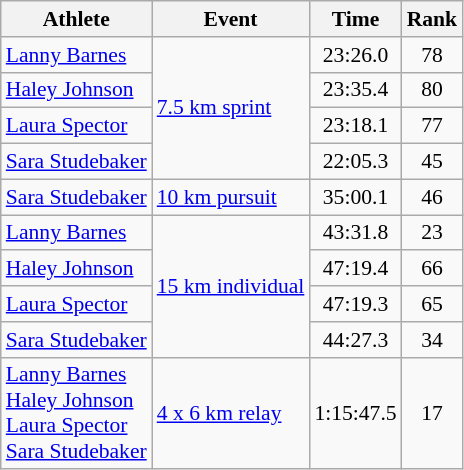<table class=wikitable style=font-size:90%;text-align:center>
<tr>
<th>Athlete</th>
<th>Event</th>
<th>Time</th>
<th>Rank</th>
</tr>
<tr>
<td align=left><a href='#'>Lanny Barnes</a></td>
<td align=left rowspan=4><a href='#'>7.5 km sprint</a></td>
<td>23:26.0</td>
<td>78</td>
</tr>
<tr>
<td align=left><a href='#'>Haley Johnson</a></td>
<td>23:35.4</td>
<td>80</td>
</tr>
<tr>
<td align=left><a href='#'>Laura Spector</a></td>
<td>23:18.1</td>
<td>77</td>
</tr>
<tr>
<td align=left><a href='#'>Sara Studebaker</a></td>
<td>22:05.3</td>
<td>45</td>
</tr>
<tr>
<td align=left><a href='#'>Sara Studebaker</a></td>
<td align=left><a href='#'>10 km pursuit</a></td>
<td>35:00.1</td>
<td>46</td>
</tr>
<tr>
<td align=left><a href='#'>Lanny Barnes</a></td>
<td align=left rowspan=4><a href='#'>15 km individual</a></td>
<td>43:31.8</td>
<td>23</td>
</tr>
<tr>
<td align=left><a href='#'>Haley Johnson</a></td>
<td>47:19.4</td>
<td>66</td>
</tr>
<tr>
<td align=left><a href='#'>Laura Spector</a></td>
<td>47:19.3</td>
<td>65</td>
</tr>
<tr>
<td align=left><a href='#'>Sara Studebaker</a></td>
<td>44:27.3</td>
<td>34</td>
</tr>
<tr>
<td align=left><a href='#'>Lanny Barnes</a><br><a href='#'>Haley Johnson</a><br><a href='#'>Laura Spector</a><br><a href='#'>Sara Studebaker</a></td>
<td align=left><a href='#'>4 x 6 km relay</a></td>
<td>1:15:47.5</td>
<td>17</td>
</tr>
</table>
